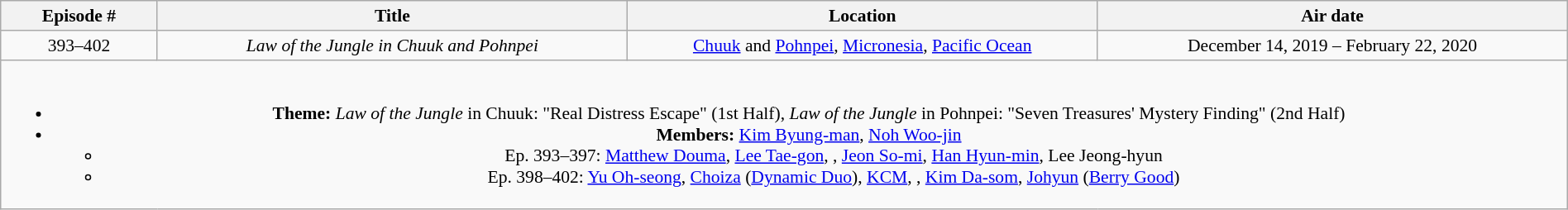<table class="wikitable" style="text-align:center; font-size:90%; width:100%;">
<tr>
<th width="10%">Episode #</th>
<th width="30%">Title</th>
<th width="30%">Location</th>
<th width="30%">Air date</th>
</tr>
<tr>
<td>393–402</td>
<td><em>Law of the Jungle in Chuuk and Pohnpei</em></td>
<td><a href='#'>Chuuk</a> and <a href='#'>Pohnpei</a>, <a href='#'>Micronesia</a>, <a href='#'>Pacific Ocean</a></td>
<td>December 14, 2019 – February 22, 2020</td>
</tr>
<tr>
<td colspan="4"><br><ul><li><strong>Theme:</strong> <em>Law of the Jungle</em> in Chuuk: "Real Distress Escape" (1st Half), <em>Law of the Jungle</em> in Pohnpei: "Seven Treasures' Mystery Finding" (2nd Half)</li><li><strong>Members:</strong> <a href='#'>Kim Byung-man</a>, <a href='#'>Noh Woo-jin</a><ul><li>Ep. 393–397: <a href='#'>Matthew Douma</a>, <a href='#'>Lee Tae-gon</a>, , <a href='#'>Jeon So-mi</a>, <a href='#'>Han Hyun-min</a>, Lee Jeong-hyun</li><li>Ep. 398–402: <a href='#'>Yu Oh-seong</a>, <a href='#'>Choiza</a> (<a href='#'>Dynamic Duo</a>), <a href='#'>KCM</a>, , <a href='#'>Kim Da-som</a>, <a href='#'>Johyun</a> (<a href='#'>Berry Good</a>)</li></ul></li></ul></td>
</tr>
</table>
